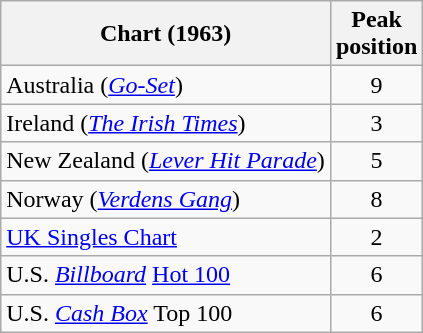<table class="wikitable sortable">
<tr>
<th>Chart (1963)</th>
<th>Peak<br>position</th>
</tr>
<tr>
<td>Australia (<em><a href='#'>Go-Set</a></em>)</td>
<td style="text-align:center;">9</td>
</tr>
<tr>
<td>Ireland (<em><a href='#'>The Irish Times</a></em>)</td>
<td style="text-align:center;">3</td>
</tr>
<tr>
<td>New Zealand (<em><a href='#'>Lever Hit Parade</a></em>)</td>
<td style="text-align:center;">5</td>
</tr>
<tr>
<td>Norway (<em><a href='#'>Verdens Gang</a></em>)</td>
<td style="text-align:center;">8</td>
</tr>
<tr>
<td><a href='#'>UK Singles Chart</a></td>
<td style="text-align:center;">2</td>
</tr>
<tr>
<td>U.S. <em><a href='#'>Billboard</a></em> <a href='#'>Hot 100</a></td>
<td style="text-align:center;">6</td>
</tr>
<tr>
<td>U.S. <a href='#'><em>Cash Box</em></a> Top 100</td>
<td style="text-align:center;">6</td>
</tr>
</table>
